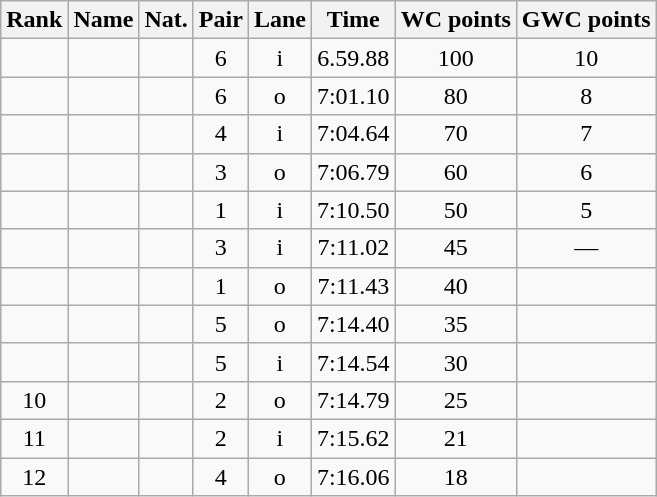<table class="wikitable sortable" style="text-align:center">
<tr>
<th>Rank</th>
<th>Name</th>
<th>Nat.</th>
<th>Pair</th>
<th>Lane</th>
<th>Time</th>
<th>WC points</th>
<th>GWC points</th>
</tr>
<tr>
<td></td>
<td align=left></td>
<td></td>
<td>6</td>
<td>i</td>
<td>6.59.88</td>
<td>100</td>
<td>10</td>
</tr>
<tr>
<td></td>
<td align=left></td>
<td></td>
<td>6</td>
<td>o</td>
<td>7:01.10</td>
<td>80</td>
<td>8</td>
</tr>
<tr>
<td></td>
<td align=left></td>
<td></td>
<td>4</td>
<td>i</td>
<td>7:04.64</td>
<td>70</td>
<td>7</td>
</tr>
<tr>
<td></td>
<td align=left></td>
<td></td>
<td>3</td>
<td>o</td>
<td>7:06.79</td>
<td>60</td>
<td>6</td>
</tr>
<tr>
<td></td>
<td align=left></td>
<td></td>
<td>1</td>
<td>i</td>
<td>7:10.50</td>
<td>50</td>
<td>5</td>
</tr>
<tr>
<td></td>
<td align=left></td>
<td></td>
<td>3</td>
<td>i</td>
<td>7:11.02</td>
<td>45</td>
<td>—</td>
</tr>
<tr>
<td></td>
<td align=left></td>
<td></td>
<td>1</td>
<td>o</td>
<td>7:11.43</td>
<td>40</td>
<td></td>
</tr>
<tr>
<td></td>
<td align=left></td>
<td></td>
<td>5</td>
<td>o</td>
<td>7:14.40</td>
<td>35</td>
<td></td>
</tr>
<tr>
<td></td>
<td align=left></td>
<td></td>
<td>5</td>
<td>i</td>
<td>7:14.54</td>
<td>30</td>
<td></td>
</tr>
<tr>
<td>10</td>
<td align=left></td>
<td></td>
<td>2</td>
<td>o</td>
<td>7:14.79</td>
<td>25</td>
<td></td>
</tr>
<tr>
<td>11</td>
<td align=left></td>
<td></td>
<td>2</td>
<td>i</td>
<td>7:15.62</td>
<td>21</td>
<td></td>
</tr>
<tr>
<td>12</td>
<td align=left></td>
<td></td>
<td>4</td>
<td>o</td>
<td>7:16.06</td>
<td>18</td>
<td></td>
</tr>
</table>
